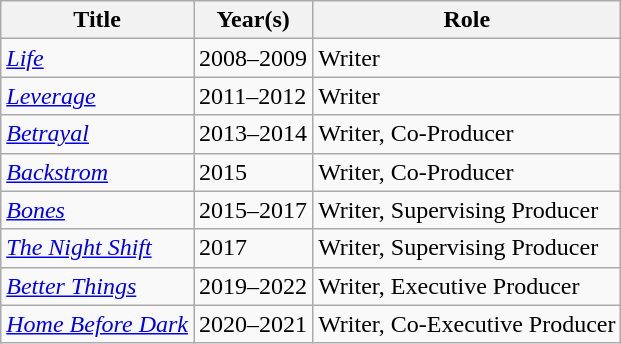<table class="wikitable">
<tr>
<th>Title</th>
<th>Year(s)</th>
<th>Role</th>
</tr>
<tr>
<td><em><a href='#'>Life</a></em></td>
<td>2008–2009</td>
<td>Writer</td>
</tr>
<tr>
<td><em><a href='#'>Leverage</a></em></td>
<td>2011–2012</td>
<td>Writer</td>
</tr>
<tr>
<td><em><a href='#'>Betrayal</a></em></td>
<td>2013–2014</td>
<td>Writer, Co-Producer</td>
</tr>
<tr>
<td><em><a href='#'>Backstrom</a></em></td>
<td>2015</td>
<td>Writer, Co-Producer</td>
</tr>
<tr>
<td><em><a href='#'>Bones</a></em></td>
<td>2015–2017</td>
<td>Writer, Supervising Producer</td>
</tr>
<tr>
<td><em><a href='#'>The Night Shift</a></em></td>
<td>2017</td>
<td>Writer, Supervising Producer</td>
</tr>
<tr>
<td><em><a href='#'>Better Things</a></em></td>
<td>2019–2022</td>
<td>Writer, Executive Producer</td>
</tr>
<tr>
<td><em><a href='#'>Home Before Dark</a></em></td>
<td>2020–2021</td>
<td>Writer, Co-Executive Producer</td>
</tr>
</table>
